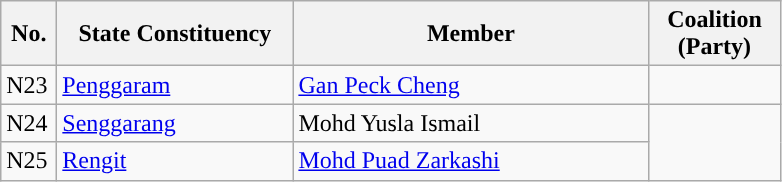<table class="wikitable sortable">
<tr>
<th width="30">No.</th>
<th width="150">State Constituency</th>
<th width="230">Member</th>
<th width="80">Coalition (Party)</th>
</tr>
<tr>
<td>N23</td>
<td><a href='#'>Penggaram</a></td>
<td><a href='#'>Gan Peck Cheng</a></td>
<td></td>
</tr>
<tr>
<td>N24</td>
<td><a href='#'>Senggarang</a></td>
<td>Mohd Yusla Ismail</td>
<td rowspan=2></td>
</tr>
<tr>
<td>N25</td>
<td><a href='#'>Rengit</a></td>
<td><a href='#'>Mohd Puad Zarkashi</a></td>
</tr>
</table>
